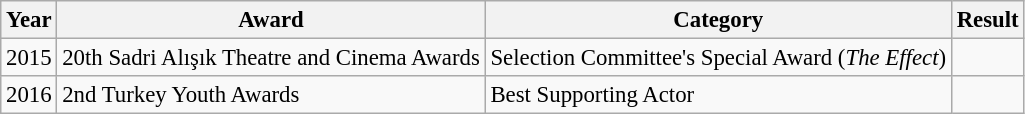<table class="wikitable" style="font-size: 95%;">
<tr>
<th>Year</th>
<th>Award</th>
<th>Category</th>
<th>Result</th>
</tr>
<tr>
<td>2015</td>
<td>20th Sadri Alışık Theatre and Cinema Awards</td>
<td>Selection Committee's Special Award (<em>The Effect</em>)</td>
<td></td>
</tr>
<tr>
<td>2016</td>
<td>2nd Turkey Youth Awards</td>
<td>Best Supporting Actor</td>
<td></td>
</tr>
</table>
